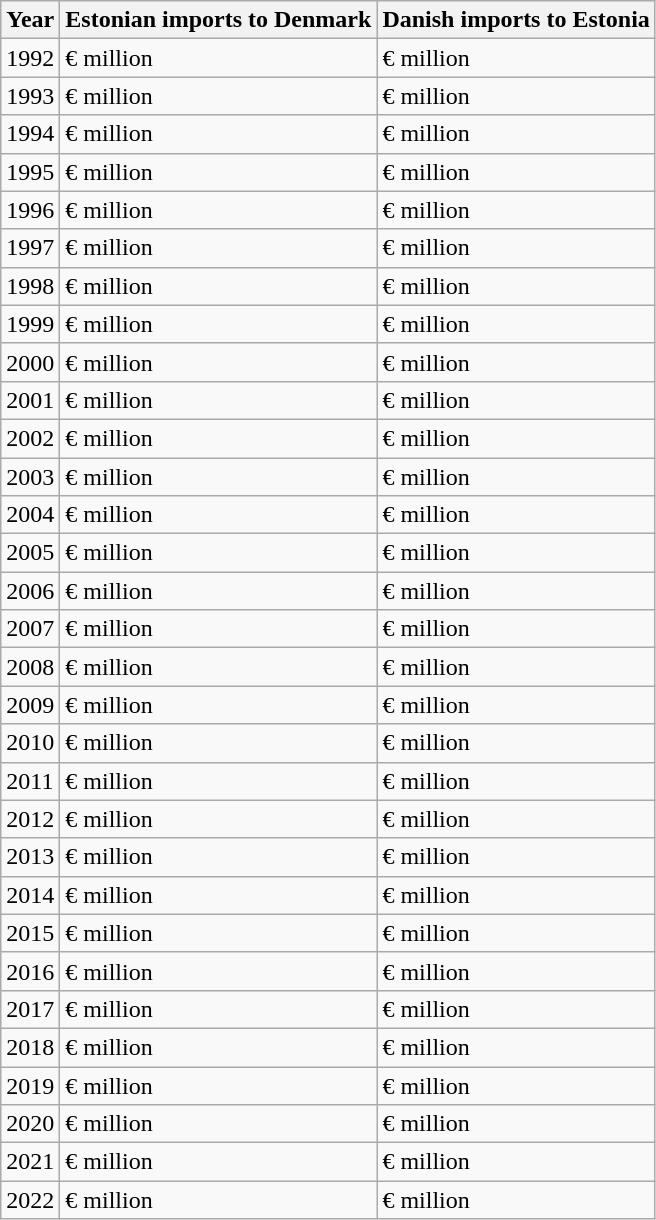<table class="wikitable">
<tr>
<th>Year</th>
<th>Estonian imports to Denmark</th>
<th>Danish imports to Estonia</th>
</tr>
<tr>
<td>1992</td>
<td>€ million</td>
<td>€ million</td>
</tr>
<tr>
<td>1993</td>
<td>€ million</td>
<td>€ million</td>
</tr>
<tr>
<td>1994</td>
<td>€ million</td>
<td>€ million</td>
</tr>
<tr>
<td>1995</td>
<td>€ million</td>
<td>€ million</td>
</tr>
<tr>
<td>1996</td>
<td>€ million</td>
<td>€ million</td>
</tr>
<tr>
<td>1997</td>
<td>€ million</td>
<td>€ million</td>
</tr>
<tr>
<td>1998</td>
<td>€ million</td>
<td>€ million</td>
</tr>
<tr>
<td>1999</td>
<td>€ million</td>
<td>€ million</td>
</tr>
<tr>
<td>2000</td>
<td>€ million</td>
<td>€ million</td>
</tr>
<tr>
<td>2001</td>
<td>€ million</td>
<td>€ million</td>
</tr>
<tr>
<td>2002</td>
<td>€ million</td>
<td>€ million</td>
</tr>
<tr>
<td>2003</td>
<td>€ million</td>
<td>€ million</td>
</tr>
<tr>
<td>2004</td>
<td>€ million</td>
<td>€ million</td>
</tr>
<tr>
<td>2005</td>
<td>€ million</td>
<td>€ million</td>
</tr>
<tr>
<td>2006</td>
<td>€ million</td>
<td>€ million</td>
</tr>
<tr>
<td>2007</td>
<td>€ million</td>
<td>€ million</td>
</tr>
<tr>
<td>2008</td>
<td>€ million</td>
<td>€ million</td>
</tr>
<tr>
<td>2009</td>
<td>€ million</td>
<td>€ million</td>
</tr>
<tr>
<td>2010</td>
<td>€ million</td>
<td>€ million</td>
</tr>
<tr>
<td>2011</td>
<td>€ million</td>
<td>€ million</td>
</tr>
<tr>
<td>2012</td>
<td>€ million</td>
<td>€ million</td>
</tr>
<tr>
<td>2013</td>
<td>€ million</td>
<td>€ million</td>
</tr>
<tr>
<td>2014</td>
<td>€ million</td>
<td>€ million</td>
</tr>
<tr>
<td>2015</td>
<td>€ million</td>
<td>€ million</td>
</tr>
<tr>
<td>2016</td>
<td>€ million</td>
<td>€ million</td>
</tr>
<tr>
<td>2017</td>
<td>€ million</td>
<td>€ million</td>
</tr>
<tr>
<td>2018</td>
<td>€ million</td>
<td>€ million</td>
</tr>
<tr>
<td>2019</td>
<td>€ million</td>
<td>€ million</td>
</tr>
<tr>
<td>2020</td>
<td>€ million</td>
<td>€ million</td>
</tr>
<tr>
<td>2021</td>
<td>€ million</td>
<td>€ million</td>
</tr>
<tr>
<td>2022</td>
<td>€ million</td>
<td>€ million</td>
</tr>
</table>
